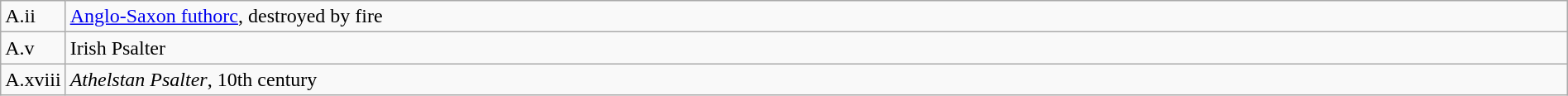<table class="wikitable" style="width:100%">
<tr>
<td>A.ii</td>
<td><a href='#'>Anglo-Saxon futhorc</a>, destroyed by fire</td>
</tr>
<tr>
<td width="4%">A.v</td>
<td width="96%">Irish Psalter</td>
</tr>
<tr>
<td>A.xviii</td>
<td><em>Athelstan Psalter</em>, 10th century</td>
</tr>
</table>
